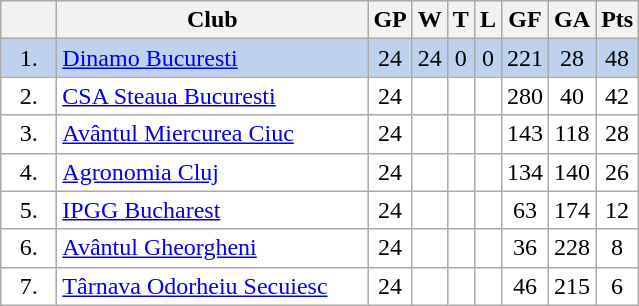<table class="wikitable">
<tr>
<th width="30"></th>
<th width="200">Club</th>
<th>GP</th>
<th>W</th>
<th>T</th>
<th>L</th>
<th>GF</th>
<th>GA</th>
<th>Pts</th>
</tr>
<tr bgcolor="#BCD2EE" align="center">
<td>1.</td>
<td align="left"><a href='#'>Dinamo Bucuresti</a></td>
<td>24</td>
<td>24</td>
<td>0</td>
<td>0</td>
<td>221</td>
<td>28</td>
<td>48</td>
</tr>
<tr bgcolor="#FFFFFF" align="center">
<td>2.</td>
<td align="left"><a href='#'>CSA Steaua Bucuresti</a></td>
<td>24</td>
<td></td>
<td></td>
<td></td>
<td>280</td>
<td>40</td>
<td>42</td>
</tr>
<tr bgcolor="#FFFFFF" align="center">
<td>3.</td>
<td align="left"><a href='#'>Avântul Miercurea Ciuc</a></td>
<td>24</td>
<td></td>
<td></td>
<td></td>
<td>143</td>
<td>118</td>
<td>28</td>
</tr>
<tr bgcolor="#FFFFFF" align="center">
<td>4.</td>
<td align="left"><a href='#'>Agronomia Cluj</a></td>
<td>24</td>
<td></td>
<td></td>
<td></td>
<td>134</td>
<td>140</td>
<td>26</td>
</tr>
<tr bgcolor="#FFFFFF" align="center">
<td>5.</td>
<td align="left"><a href='#'>IPGG Bucharest</a></td>
<td>24</td>
<td></td>
<td></td>
<td></td>
<td>63</td>
<td>174</td>
<td>12</td>
</tr>
<tr bgcolor="#FFFFFF" align="center">
<td>6.</td>
<td align="left"><a href='#'>Avântul Gheorgheni</a></td>
<td>24</td>
<td></td>
<td></td>
<td></td>
<td>36</td>
<td>228</td>
<td>8</td>
</tr>
<tr bgcolor="#FFFFFF" align="center">
<td>7.</td>
<td align="left"><a href='#'>Târnava Odorheiu Secuiesc</a></td>
<td>24</td>
<td></td>
<td></td>
<td></td>
<td>46</td>
<td>215</td>
<td>6</td>
</tr>
</table>
